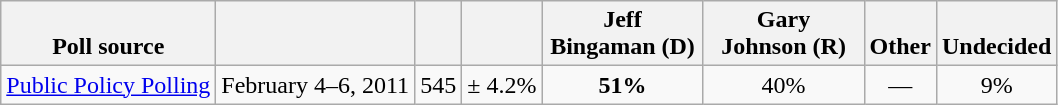<table class="wikitable" style="text-align:center">
<tr valign= bottom>
<th>Poll source</th>
<th></th>
<th></th>
<th></th>
<th style="width:100px;">Jeff<br>Bingaman (D)</th>
<th style="width:100px;">Gary<br>Johnson (R)</th>
<th>Other</th>
<th>Undecided</th>
</tr>
<tr>
<td align=left><a href='#'>Public Policy Polling</a></td>
<td>February 4–6, 2011</td>
<td>545</td>
<td>± 4.2%</td>
<td><strong>51%</strong></td>
<td>40%</td>
<td>—</td>
<td>9%</td>
</tr>
</table>
